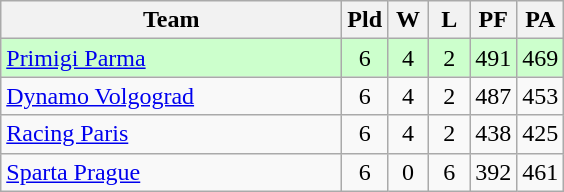<table class="wikitable" style="text-align:center">
<tr>
<th width=220>Team</th>
<th width=20>Pld</th>
<th width=20>W</th>
<th width=20>L</th>
<th width=20>PF</th>
<th width=20>PA</th>
</tr>
<tr bgcolor="#ccffcc">
<td align="left"> <a href='#'>Primigi Parma</a></td>
<td>6</td>
<td>4</td>
<td>2</td>
<td>491</td>
<td>469</td>
</tr>
<tr>
<td align="left"> <a href='#'>Dynamo Volgograd</a></td>
<td>6</td>
<td>4</td>
<td>2</td>
<td>487</td>
<td>453</td>
</tr>
<tr>
<td align="left"> <a href='#'>Racing Paris</a></td>
<td>6</td>
<td>4</td>
<td>2</td>
<td>438</td>
<td>425</td>
</tr>
<tr>
<td align="left"> <a href='#'>Sparta Prague</a></td>
<td>6</td>
<td>0</td>
<td>6</td>
<td>392</td>
<td>461</td>
</tr>
</table>
